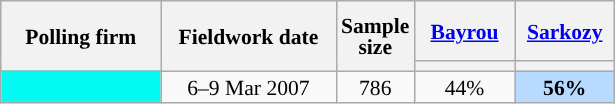<table class="wikitable sortable" style="text-align:center;font-size:90%;line-height:14px;">
<tr style="height:40px;">
<th style="width:100px;" rowspan="2">Polling firm</th>
<th style="width:110px;" rowspan="2">Fieldwork date</th>
<th style="width:35px;" rowspan="2">Sample<br>size</th>
<th class="unsortable" style="width:60px;"><a href='#'>Bayrou</a><br></th>
<th class="unsortable" style="width:60px;"><a href='#'>Sarkozy</a><br></th>
</tr>
<tr>
<th style="background:"></th>
<th style="background:"></th>
</tr>
<tr>
<td style="background:#04FBF4;"></td>
<td data-sort-value="2007-03-09">6–9 Mar 2007</td>
<td>786</td>
<td>44%</td>
<td style="background:#B9DAFF;"><strong>56%</strong></td>
</tr>
</table>
